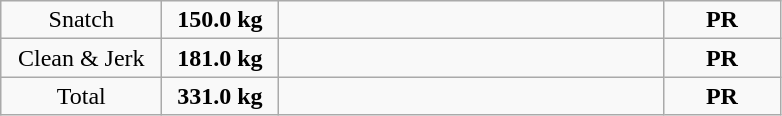<table class = "wikitable" style="text-align:center;">
<tr>
<td width=100>Snatch</td>
<td width=70><strong>150.0 kg</strong></td>
<td width=250 align=left></td>
<td width=70><strong>PR</strong></td>
</tr>
<tr>
<td width=100>Clean & Jerk</td>
<td width=70><strong>181.0 kg</strong></td>
<td width=250 align=left></td>
<td width=70><strong>PR</strong></td>
</tr>
<tr>
<td width=100>Total</td>
<td width=70><strong>331.0 kg</strong></td>
<td width=250 align=left></td>
<td width=70><strong>PR</strong></td>
</tr>
</table>
